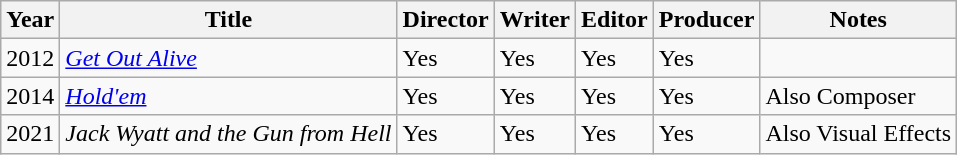<table class="wikitable">
<tr>
<th>Year</th>
<th>Title</th>
<th>Director</th>
<th>Writer</th>
<th>Editor</th>
<th>Producer</th>
<th>Notes</th>
</tr>
<tr>
<td>2012</td>
<td><em><a href='#'>Get Out Alive</a></em></td>
<td>Yes</td>
<td>Yes</td>
<td>Yes</td>
<td>Yes</td>
<td></td>
</tr>
<tr>
<td>2014</td>
<td><a href='#'><em>Hold'em</em></a></td>
<td>Yes</td>
<td>Yes</td>
<td>Yes</td>
<td>Yes</td>
<td>Also Composer</td>
</tr>
<tr>
<td>2021</td>
<td><em>Jack Wyatt and the Gun from Hell</em></td>
<td>Yes</td>
<td>Yes</td>
<td>Yes</td>
<td>Yes</td>
<td>Also Visual Effects</td>
</tr>
</table>
